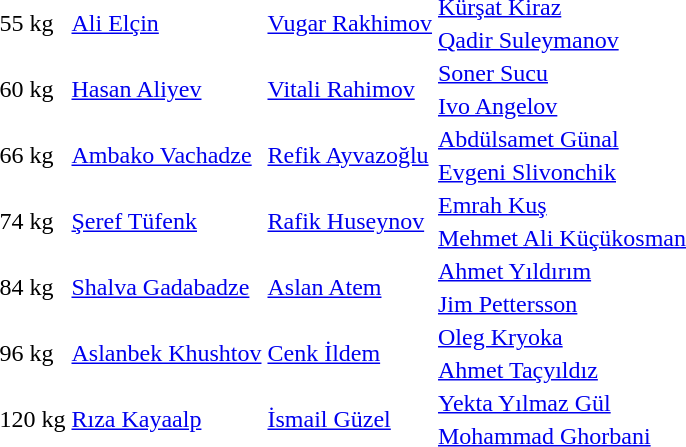<table>
<tr>
<td rowspan=2>55 kg</td>
<td rowspan=2> <a href='#'>Ali Elçin</a></td>
<td rowspan=2> <a href='#'>Vugar Rakhimov</a></td>
<td> <a href='#'>Kürşat Kiraz</a></td>
</tr>
<tr>
<td> <a href='#'>Qadir Suleymanov</a></td>
</tr>
<tr>
<td rowspan=2>60 kg</td>
<td rowspan=2> <a href='#'>Hasan Aliyev</a></td>
<td rowspan=2> <a href='#'>Vitali Rahimov</a></td>
<td> <a href='#'>Soner Sucu</a></td>
</tr>
<tr>
<td> <a href='#'>Ivo Angelov</a></td>
</tr>
<tr>
<td rowspan=2>66 kg</td>
<td rowspan=2> <a href='#'>Ambako Vachadze</a></td>
<td rowspan=2> <a href='#'>Refik Ayvazoğlu</a></td>
<td> <a href='#'>Abdülsamet Günal</a></td>
</tr>
<tr>
<td> <a href='#'>Evgeni Slivonchik</a></td>
</tr>
<tr>
<td rowspan=2>74 kg</td>
<td rowspan=2> <a href='#'>Şeref Tüfenk</a></td>
<td rowspan=2> <a href='#'>Rafik Huseynov</a></td>
<td> <a href='#'>Emrah Kuş</a></td>
</tr>
<tr>
<td> <a href='#'>Mehmet Ali Küçükosman</a></td>
</tr>
<tr>
<td rowspan=2>84 kg</td>
<td rowspan=2> <a href='#'>Shalva Gadabadze</a></td>
<td rowspan=2> <a href='#'>Aslan Atem</a></td>
<td> <a href='#'>Ahmet Yıldırım</a></td>
</tr>
<tr>
<td> <a href='#'>Jim Pettersson</a></td>
</tr>
<tr>
<td rowspan=2>96 kg</td>
<td rowspan=2> <a href='#'>Aslanbek Khushtov</a></td>
<td rowspan=2> <a href='#'>Cenk İldem</a></td>
<td> <a href='#'>Oleg Kryoka</a></td>
</tr>
<tr>
<td> <a href='#'>Ahmet Taçyıldız</a></td>
</tr>
<tr>
<td rowspan=2>120 kg</td>
<td rowspan=2> <a href='#'>Rıza Kayaalp</a></td>
<td rowspan=2> <a href='#'>İsmail Güzel</a></td>
<td> <a href='#'>Yekta Yılmaz Gül</a></td>
</tr>
<tr>
<td> <a href='#'>Mohammad Ghorbani</a></td>
</tr>
<tr>
</tr>
</table>
